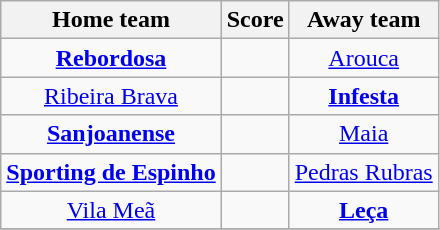<table class="wikitable" style="text-align: center">
<tr>
<th>Home team</th>
<th>Score</th>
<th>Away team</th>
</tr>
<tr>
<td><strong><a href='#'>Rebordosa</a></strong> </td>
<td></td>
<td><a href='#'>Arouca</a> </td>
</tr>
<tr>
<td><a href='#'>Ribeira Brava</a> </td>
<td></td>
<td><strong><a href='#'>Infesta</a></strong> </td>
</tr>
<tr>
<td><strong><a href='#'>Sanjoanense</a></strong> </td>
<td></td>
<td><a href='#'>Maia</a> </td>
</tr>
<tr>
<td><strong><a href='#'>Sporting de Espinho</a></strong> </td>
<td></td>
<td><a href='#'>Pedras Rubras</a> </td>
</tr>
<tr>
<td><a href='#'>Vila Meã</a> </td>
<td></td>
<td><strong><a href='#'>Leça</a></strong> </td>
</tr>
<tr>
</tr>
</table>
